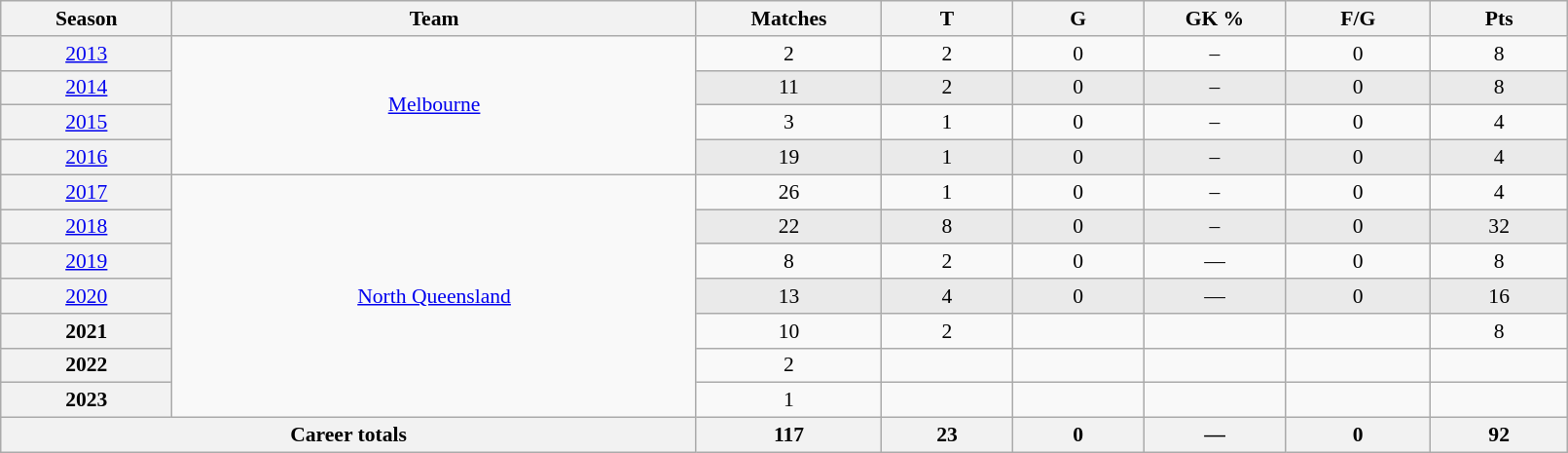<table class="wikitable sortable"  style="font-size:90%; text-align:center; width:85%;">
<tr>
<th width=2%>Season</th>
<th width=8%>Team</th>
<th width=2%>Matches</th>
<th width=2%>T</th>
<th width=2%>G</th>
<th width=2%>GK %</th>
<th width=2%>F/G</th>
<th width=2%>Pts</th>
</tr>
<tr>
<th scope="row" style="text-align:center; font-weight:normal"><a href='#'>2013</a></th>
<td rowspan="4" style="text-align:center;"> <a href='#'>Melbourne</a></td>
<td>2</td>
<td>2</td>
<td>0</td>
<td>–</td>
<td>0</td>
<td>8</td>
</tr>
<tr style="background:#eaeaea;">
<th scope="row" style="text-align:center; font-weight:normal"><a href='#'>2014</a></th>
<td>11</td>
<td>2</td>
<td>0</td>
<td>–</td>
<td>0</td>
<td>8</td>
</tr>
<tr>
<th scope="row" style="text-align:center; font-weight:normal"><a href='#'>2015</a></th>
<td>3</td>
<td>1</td>
<td>0</td>
<td>–</td>
<td>0</td>
<td>4</td>
</tr>
<tr style="background:#eaeaea;">
<th scope="row" style="text-align:center; font-weight:normal"><a href='#'>2016</a></th>
<td>19</td>
<td>1</td>
<td>0</td>
<td>–</td>
<td>0</td>
<td>4</td>
</tr>
<tr>
<th scope="row" style="text-align:center; font-weight:normal"><a href='#'>2017</a></th>
<td rowspan="7" style="text-align:center;"> <a href='#'>North Queensland</a></td>
<td>26</td>
<td>1</td>
<td>0</td>
<td>–</td>
<td>0</td>
<td>4</td>
</tr>
<tr style="background:#eaeaea;">
<th scope="row" style="text-align:center; font-weight:normal"><a href='#'>2018</a></th>
<td>22</td>
<td>8</td>
<td>0</td>
<td>–</td>
<td>0</td>
<td>32</td>
</tr>
<tr>
<th scope="row" style="text-align:center; font-weight:normal"><a href='#'>2019</a></th>
<td>8</td>
<td>2</td>
<td>0</td>
<td>—</td>
<td>0</td>
<td>8</td>
</tr>
<tr style="background:#eaeaea;">
<th scope="row" style="text-align:center; font-weight:normal"><a href='#'>2020</a></th>
<td>13</td>
<td>4</td>
<td>0</td>
<td>—</td>
<td>0</td>
<td>16</td>
</tr>
<tr>
<th>2021</th>
<td>10</td>
<td>2</td>
<td></td>
<td></td>
<td></td>
<td>8</td>
</tr>
<tr>
<th>2022</th>
<td>2</td>
<td></td>
<td></td>
<td></td>
<td></td>
<td></td>
</tr>
<tr>
<th>2023</th>
<td>1</td>
<td></td>
<td></td>
<td></td>
<td></td>
<td></td>
</tr>
<tr class="sortbottom">
<th colspan="2">Career totals</th>
<th>117</th>
<th>23</th>
<th>0</th>
<th>—</th>
<th>0</th>
<th>92</th>
</tr>
</table>
